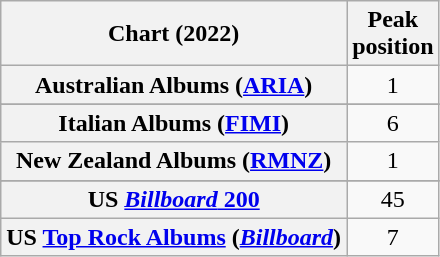<table class="wikitable sortable plainrowheaders" style="text-align:center">
<tr>
<th scope="col">Chart (2022)</th>
<th scope="col">Peak<br>position</th>
</tr>
<tr>
<th scope="row">Australian Albums (<a href='#'>ARIA</a>)</th>
<td>1</td>
</tr>
<tr>
</tr>
<tr>
</tr>
<tr>
</tr>
<tr>
</tr>
<tr>
</tr>
<tr>
</tr>
<tr>
</tr>
<tr>
<th scope="row">Italian Albums (<a href='#'>FIMI</a>)</th>
<td>6</td>
</tr>
<tr>
<th scope="row">New Zealand Albums (<a href='#'>RMNZ</a>)</th>
<td>1</td>
</tr>
<tr>
</tr>
<tr>
</tr>
<tr>
</tr>
<tr>
</tr>
<tr>
</tr>
<tr>
<th scope="row">US <a href='#'><em>Billboard</em> 200</a></th>
<td>45</td>
</tr>
<tr>
<th scope="row">US <a href='#'>Top Rock Albums</a> (<em><a href='#'>Billboard</a></em>)</th>
<td>7</td>
</tr>
</table>
